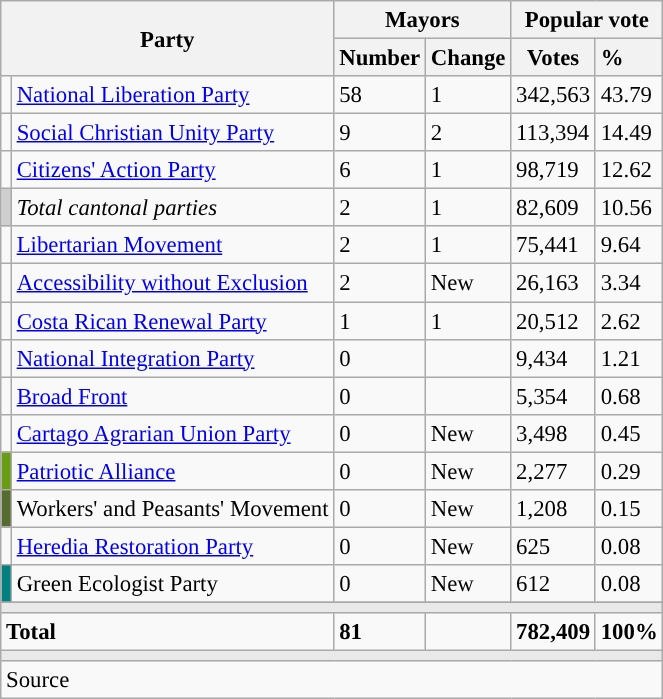<table class="wikitable" style="text-align:left;font-size:95%;">
<tr>
<th colspan="2" rowspan="2">Party</th>
<th colspan="2">Mayors</th>
<th colspan="2">Popular vote</th>
</tr>
<tr>
<th valign="top">Number</th>
<th style="text-align: left;" valign="top">Change</th>
<th valign="top">Votes</th>
<th style="text-align: left;" valign="top">%</th>
</tr>
<tr>
<td></td>
<td><a href='#'>National Liberation Party</a></td>
<td>58</td>
<td>1</td>
<td>342,563</td>
<td>43.79</td>
</tr>
<tr>
<td></td>
<td><a href='#'>Social Christian Unity Party</a></td>
<td>9</td>
<td>2</td>
<td>113,394</td>
<td>14.49</td>
</tr>
<tr>
<td></td>
<td><a href='#'>Citizens' Action Party</a></td>
<td>6</td>
<td>1</td>
<td>98,719</td>
<td>12.62</td>
</tr>
<tr>
<td bgcolor="#cfcfcf"></td>
<td><em>Total cantonal parties</em></td>
<td>2</td>
<td>1</td>
<td>82,609</td>
<td>10.56</td>
</tr>
<tr>
<td></td>
<td><a href='#'>Libertarian Movement</a></td>
<td>2</td>
<td>1</td>
<td>75,441</td>
<td>9.64</td>
</tr>
<tr>
<td></td>
<td><a href='#'>Accessibility without Exclusion</a></td>
<td>2</td>
<td>New</td>
<td>26,163</td>
<td>3.34</td>
</tr>
<tr>
<td></td>
<td><a href='#'>Costa Rican Renewal Party</a></td>
<td>1</td>
<td>1</td>
<td>20,512</td>
<td>2.62</td>
</tr>
<tr>
<td></td>
<td><a href='#'>National Integration Party</a></td>
<td>0</td>
<td></td>
<td>9,434</td>
<td>1.21</td>
</tr>
<tr>
<td></td>
<td><a href='#'>Broad Front</a></td>
<td>0</td>
<td></td>
<td>5,354</td>
<td>0.68</td>
</tr>
<tr>
<td></td>
<td><a href='#'>Cartago Agrarian Union Party</a></td>
<td>0</td>
<td>New</td>
<td>3,498</td>
<td>0.45</td>
</tr>
<tr>
<td bgcolor="#699C13"></td>
<td><a href='#'>Patriotic Alliance</a></td>
<td>0</td>
<td>New</td>
<td>2,277</td>
<td>0.29</td>
</tr>
<tr>
<td bgcolor="#556B2F"></td>
<td>Workers' and Peasants' Movement</td>
<td>0</td>
<td>New</td>
<td>1,208</td>
<td>0.15</td>
</tr>
<tr>
<td></td>
<td><a href='#'>Heredia Restoration Party</a></td>
<td>0</td>
<td>New</td>
<td>625</td>
<td>0.08</td>
</tr>
<tr>
<td bgcolor="#008080"></td>
<td>Green Ecologist Party</td>
<td>0</td>
<td>New</td>
<td>612</td>
<td>0.08</td>
</tr>
<tr>
</tr>
<tr>
<td colspan="6" bgcolor="#E9E9E9"></td>
</tr>
<tr>
<td colspan="2"><strong>Total</strong></td>
<td><strong>81</strong></td>
<td></td>
<td><strong>782,409</strong></td>
<td><strong>100%</strong></td>
</tr>
<tr>
<td colspan="6" bgcolor="#E9E9E9"></td>
</tr>
<tr>
<td colspan=6>Source</td>
</tr>
</table>
